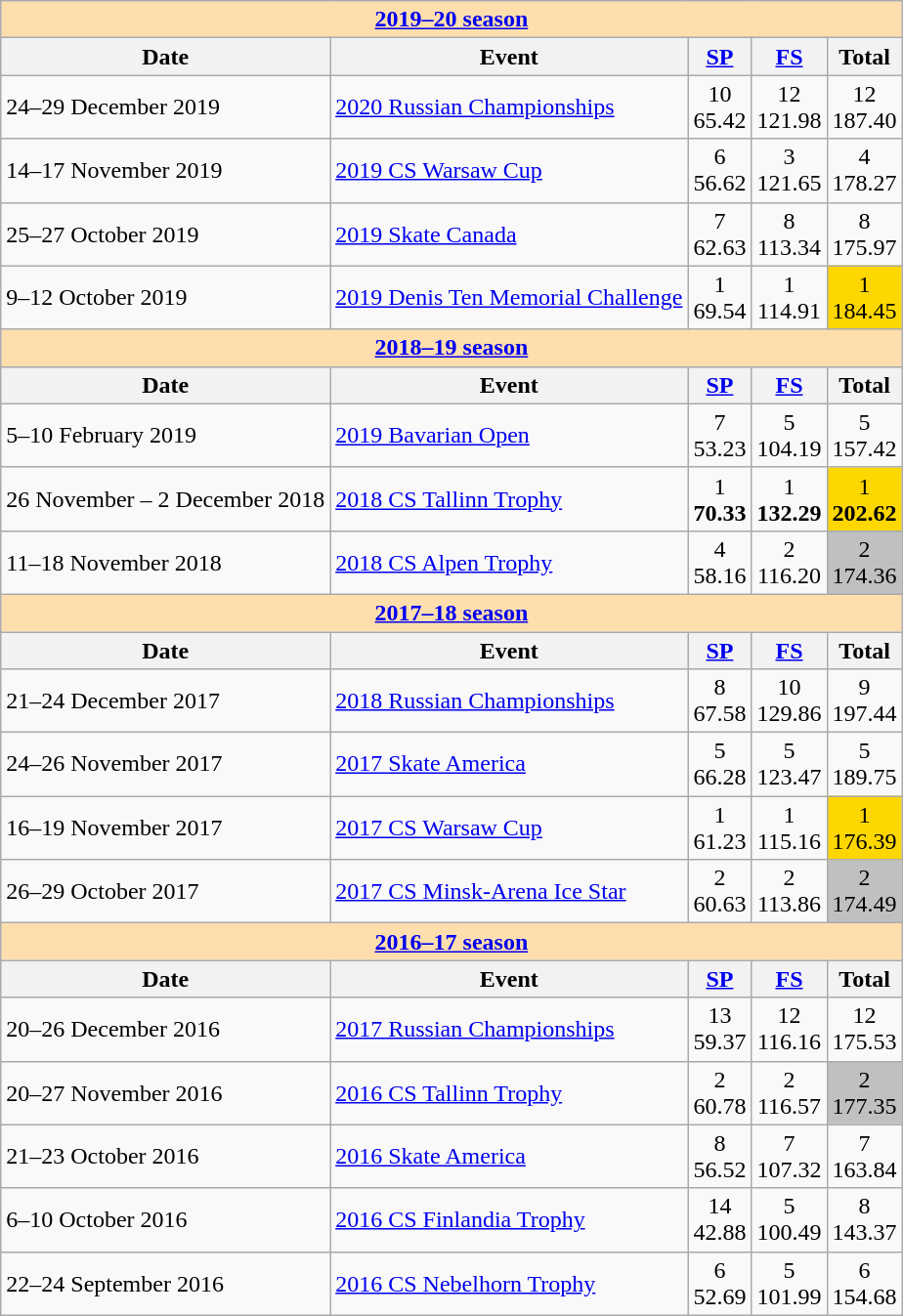<table class="wikitable">
<tr>
<th style="background-color: #ffdead; " colspan=5 align=center><a href='#'>2019–20 season</a></th>
</tr>
<tr>
<th>Date</th>
<th>Event</th>
<th><a href='#'>SP</a></th>
<th><a href='#'>FS</a></th>
<th>Total</th>
</tr>
<tr>
<td>24–29 December 2019</td>
<td><a href='#'>2020 Russian Championships</a></td>
<td align=center>10 <br> 65.42</td>
<td align=center>12 <br>  121.98</td>
<td align=center>12 <br> 187.40</td>
</tr>
<tr>
<td>14–17 November 2019</td>
<td><a href='#'>2019 CS Warsaw Cup</a></td>
<td align=center>6 <br> 56.62</td>
<td align=center>3 <br> 121.65</td>
<td align=center>4 <br> 178.27</td>
</tr>
<tr>
<td>25–27 October 2019</td>
<td><a href='#'>2019 Skate Canada</a></td>
<td align=center>7 <br> 62.63</td>
<td align=center>8 <br> 113.34</td>
<td align=center>8 <br> 175.97</td>
</tr>
<tr>
<td>9–12 October 2019</td>
<td><a href='#'>2019 Denis Ten Memorial Challenge</a></td>
<td align=center>1 <br> 69.54</td>
<td align=center>1 <br> 114.91</td>
<td align=center bgcolor=gold>1 <br> 184.45</td>
</tr>
<tr>
<th style="background-color: #ffdead; " colspan=5 align=center><a href='#'>2018–19 season</a></th>
</tr>
<tr>
<th>Date</th>
<th>Event</th>
<th><a href='#'>SP</a></th>
<th><a href='#'>FS</a></th>
<th>Total</th>
</tr>
<tr>
<td>5–10 February 2019</td>
<td><a href='#'>2019 Bavarian Open</a></td>
<td align=center>7 <br> 53.23</td>
<td align=center>5 <br> 104.19</td>
<td align=center>5 <br> 157.42</td>
</tr>
<tr>
<td>26 November – 2 December 2018</td>
<td><a href='#'>2018 CS Tallinn Trophy</a></td>
<td align=center>1 <br> <strong>70.33</strong></td>
<td align=center>1 <br> <strong>132.29</strong></td>
<td align=center bgcolor=gold>1 <br> <strong>202.62</strong></td>
</tr>
<tr>
<td>11–18 November 2018</td>
<td><a href='#'>2018 CS Alpen Trophy</a></td>
<td align=center>4 <br> 58.16</td>
<td align=center>2 <br> 116.20</td>
<td align=center bgcolor=silver>2 <br> 174.36</td>
</tr>
<tr>
<th style="background-color: #ffdead; " colspan=5 align=center><a href='#'>2017–18 season</a></th>
</tr>
<tr>
<th>Date</th>
<th>Event</th>
<th><a href='#'>SP</a></th>
<th><a href='#'>FS</a></th>
<th>Total</th>
</tr>
<tr>
<td>21–24 December 2017</td>
<td><a href='#'>2018 Russian Championships</a></td>
<td align=center>8 <br> 67.58</td>
<td align=center>10 <br> 129.86</td>
<td align=center>9 <br> 197.44</td>
</tr>
<tr>
<td>24–26 November 2017</td>
<td><a href='#'>2017 Skate America</a></td>
<td align=center>5 <br> 66.28</td>
<td align=center>5 <br> 123.47</td>
<td align=center>5 <br> 189.75</td>
</tr>
<tr>
<td>16–19 November 2017</td>
<td><a href='#'>2017 CS Warsaw Cup</a></td>
<td align=center>1 <br> 61.23</td>
<td align=center>1 <br> 115.16</td>
<td align=center bgcolor=gold>1 <br> 176.39</td>
</tr>
<tr>
<td>26–29 October 2017</td>
<td><a href='#'>2017 CS Minsk-Arena Ice Star</a></td>
<td align=center>2 <br> 60.63</td>
<td align=center>2 <br> 113.86</td>
<td align=center bgcolor=silver>2 <br> 174.49</td>
</tr>
<tr>
<th style="background-color: #ffdead; " colspan=5 align=center><a href='#'>2016–17 season</a></th>
</tr>
<tr>
<th>Date</th>
<th>Event</th>
<th><a href='#'>SP</a></th>
<th><a href='#'>FS</a></th>
<th>Total</th>
</tr>
<tr>
<td>20–26 December 2016</td>
<td><a href='#'>2017 Russian Championships</a></td>
<td align=center>13 <br> 59.37</td>
<td align=center>12 <br> 116.16</td>
<td align=center>12 <br> 175.53</td>
</tr>
<tr>
<td>20–27 November 2016</td>
<td><a href='#'>2016 CS Tallinn Trophy</a></td>
<td align=center>2 <br> 60.78</td>
<td align=center>2 <br> 116.57</td>
<td align=center bgcolor=silver>2 <br> 177.35</td>
</tr>
<tr>
<td>21–23 October 2016</td>
<td><a href='#'>2016 Skate America</a></td>
<td align=center>8 <br> 56.52</td>
<td align=center>7 <br> 107.32</td>
<td align=center>7 <br> 163.84</td>
</tr>
<tr>
<td>6–10 October 2016</td>
<td><a href='#'>2016 CS Finlandia Trophy</a></td>
<td align=center>14 <br> 42.88</td>
<td align=center>5 <br> 100.49</td>
<td align=center>8 <br> 143.37</td>
</tr>
<tr>
<td>22–24 September 2016</td>
<td><a href='#'>2016 CS Nebelhorn Trophy</a></td>
<td align=center>6 <br> 52.69</td>
<td align=center>5 <br> 101.99</td>
<td align=center>6 <br> 154.68</td>
</tr>
</table>
